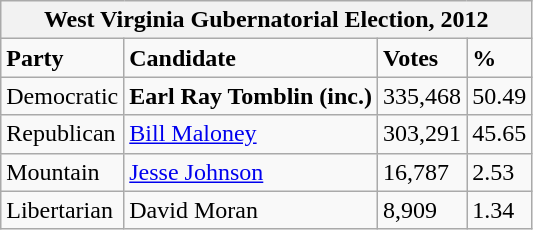<table class="wikitable">
<tr>
<th colspan="4">West Virginia Gubernatorial Election, 2012</th>
</tr>
<tr>
<td><strong>Party</strong></td>
<td><strong>Candidate</strong></td>
<td><strong>Votes</strong></td>
<td><strong>%</strong></td>
</tr>
<tr>
<td>Democratic</td>
<td><strong>Earl Ray Tomblin (inc.)</strong></td>
<td>335,468</td>
<td>50.49</td>
</tr>
<tr>
<td>Republican</td>
<td><a href='#'>Bill Maloney</a></td>
<td>303,291</td>
<td>45.65</td>
</tr>
<tr>
<td>Mountain</td>
<td><a href='#'>Jesse Johnson</a></td>
<td>16,787</td>
<td>2.53</td>
</tr>
<tr>
<td>Libertarian</td>
<td>David Moran</td>
<td>8,909</td>
<td>1.34</td>
</tr>
</table>
